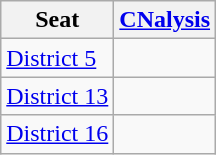<table class="wikitable" style="text-align:center">
<tr>
<th>Seat</th>
<th><a href='#'>CNalysis</a><br></th>
</tr>
<tr>
<td align=left><a href='#'>District 5</a></td>
<td></td>
</tr>
<tr>
<td align=left><a href='#'>District 13</a></td>
<td></td>
</tr>
<tr>
<td align=left><a href='#'>District 16</a></td>
<td></td>
</tr>
</table>
